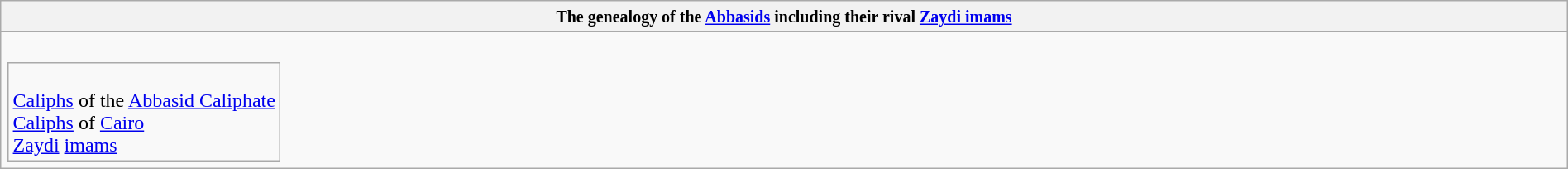<table class="wikitable collapsible collapsed" border="1" style="width:100%; text-align:center;">
<tr>
<th><small>The genealogy of the <a href='#'>Abbasids</a> including their rival <a href='#'>Zaydi imams</a> </small></th>
</tr>
<tr>
<td><br><table - style="vertical-align:top">
<tr>
<td colspan=100% style="text-align:left"><br> <a href='#'>Caliphs</a> of the <a href='#'>Abbasid Caliphate</a><br>
 <a href='#'>Caliphs</a> of <a href='#'>Cairo</a><br>
 <a href='#'>Zaydi</a> <a href='#'>imams</a></td>
</tr>
</table>





































































</td>
</tr>
</table>
